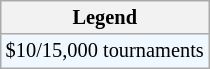<table class="wikitable" style="font-size:85%">
<tr>
<th>Legend</th>
</tr>
<tr style="background:#f0f8ff;">
<td>$10/15,000 tournaments</td>
</tr>
</table>
